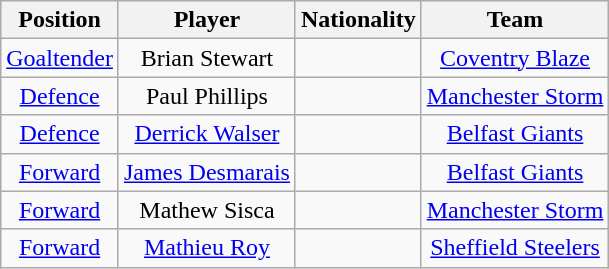<table class="wikitable">
<tr>
<th>Position</th>
<th>Player</th>
<th>Nationality</th>
<th>Team</th>
</tr>
<tr align="center">
<td><a href='#'>Goaltender</a></td>
<td>Brian Stewart</td>
<td></td>
<td><a href='#'>Coventry Blaze</a></td>
</tr>
<tr align="center">
<td><a href='#'>Defence</a></td>
<td>Paul Phillips</td>
<td></td>
<td><a href='#'>Manchester Storm</a></td>
</tr>
<tr align="center">
<td><a href='#'>Defence</a></td>
<td><a href='#'>Derrick Walser</a></td>
<td></td>
<td><a href='#'>Belfast Giants</a></td>
</tr>
<tr align="center">
<td><a href='#'>Forward</a></td>
<td><a href='#'>James Desmarais</a></td>
<td></td>
<td><a href='#'>Belfast Giants</a></td>
</tr>
<tr align="center">
<td><a href='#'>Forward</a></td>
<td>Mathew Sisca</td>
<td></td>
<td><a href='#'>Manchester Storm</a></td>
</tr>
<tr align="center">
<td><a href='#'>Forward</a></td>
<td><a href='#'>Mathieu Roy</a></td>
<td></td>
<td><a href='#'>Sheffield Steelers</a></td>
</tr>
</table>
